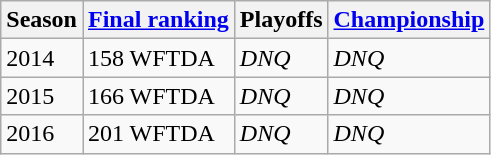<table class="wikitable sortable">
<tr>
<th>Season</th>
<th><a href='#'>Final ranking</a></th>
<th>Playoffs</th>
<th><a href='#'>Championship</a></th>
</tr>
<tr>
<td>2014</td>
<td>158 WFTDA</td>
<td><em>DNQ</em></td>
<td><em>DNQ</em></td>
</tr>
<tr>
<td>2015</td>
<td>166 WFTDA</td>
<td><em>DNQ</em></td>
<td><em>DNQ</em></td>
</tr>
<tr>
<td>2016</td>
<td>201 WFTDA</td>
<td><em>DNQ</em></td>
<td><em>DNQ</em></td>
</tr>
</table>
